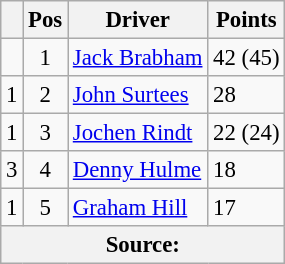<table class="wikitable" style="font-size: 95%;">
<tr>
<th></th>
<th>Pos</th>
<th>Driver</th>
<th>Points</th>
</tr>
<tr>
<td align="left"></td>
<td align="center">1</td>
<td> <a href='#'>Jack Brabham</a></td>
<td align="left">42 (45)</td>
</tr>
<tr>
<td align="left"> 1</td>
<td align="center">2</td>
<td> <a href='#'>John Surtees</a></td>
<td align="left">28</td>
</tr>
<tr>
<td align="left"> 1</td>
<td align="center">3</td>
<td> <a href='#'>Jochen Rindt</a></td>
<td align="left">22 (24)</td>
</tr>
<tr>
<td align="left"> 3</td>
<td align="center">4</td>
<td> <a href='#'>Denny Hulme</a></td>
<td align="left">18</td>
</tr>
<tr>
<td align="left"> 1</td>
<td align="center">5</td>
<td> <a href='#'>Graham Hill</a></td>
<td align="left">17</td>
</tr>
<tr>
<th colspan=4>Source:</th>
</tr>
</table>
